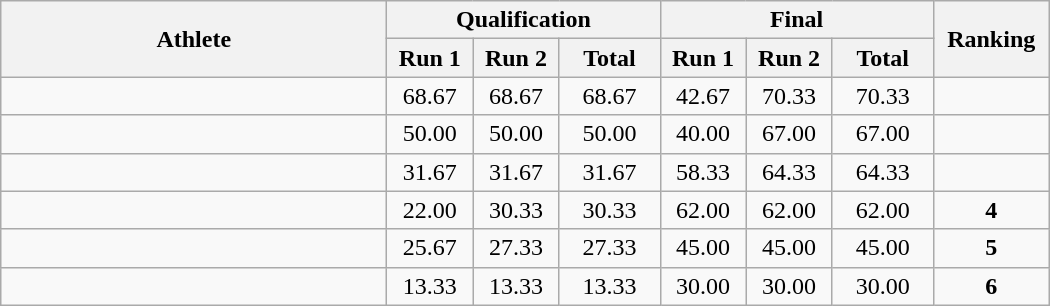<table class=wikitable style="text-align:center">
<tr>
<th rowspan=2 width=250>Athlete</th>
<th colspan=3>Qualification</th>
<th colspan=3>Final</th>
<th rowspan=2 width=70>Ranking</th>
</tr>
<tr>
<th width=50>Run 1</th>
<th width=50>Run 2</th>
<th width=60>Total</th>
<th width=50>Run 1</th>
<th width=50>Run 2</th>
<th width=60>Total</th>
</tr>
<tr>
<td align=left></td>
<td>68.67</td>
<td>68.67</td>
<td>68.67</td>
<td>42.67</td>
<td>70.33</td>
<td>70.33</td>
<td></td>
</tr>
<tr>
<td align=left></td>
<td>50.00</td>
<td>50.00</td>
<td>50.00</td>
<td>40.00</td>
<td>67.00</td>
<td>67.00</td>
<td></td>
</tr>
<tr>
<td align=left></td>
<td>31.67</td>
<td>31.67</td>
<td>31.67</td>
<td>58.33</td>
<td>64.33</td>
<td>64.33</td>
<td></td>
</tr>
<tr>
<td align=left></td>
<td>22.00</td>
<td>30.33</td>
<td>30.33</td>
<td>62.00</td>
<td>62.00</td>
<td>62.00</td>
<td><strong>4</strong></td>
</tr>
<tr>
<td align=left></td>
<td>25.67</td>
<td>27.33</td>
<td>27.33</td>
<td>45.00</td>
<td>45.00</td>
<td>45.00</td>
<td><strong>5</strong></td>
</tr>
<tr>
<td align=left></td>
<td>13.33</td>
<td>13.33</td>
<td>13.33</td>
<td>30.00</td>
<td>30.00</td>
<td>30.00</td>
<td><strong>6</strong></td>
</tr>
</table>
